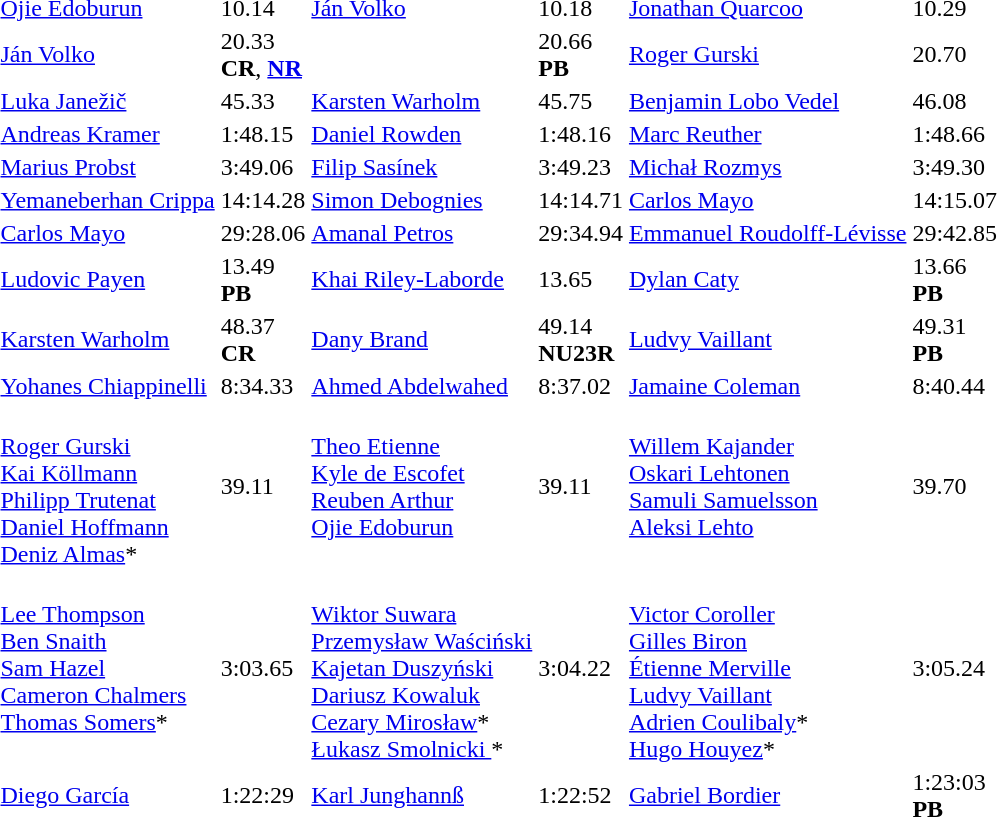<table>
<tr>
<td></td>
<td><a href='#'>Ojie Edoburun</a> <br> </td>
<td>10.14</td>
<td><a href='#'>Ján Volko</a> <br> </td>
<td>10.18</td>
<td><a href='#'>Jonathan Quarcoo</a> <br> </td>
<td>10.29</td>
</tr>
<tr>
<td></td>
<td><a href='#'>Ján Volko</a> <br> </td>
<td>20.33<br><strong>CR</strong>, <strong><a href='#'>NR</a></strong></td>
<td> <br> </td>
<td>20.66<br><strong>PB</strong></td>
<td><a href='#'>Roger Gurski</a> <br> </td>
<td>20.70</td>
</tr>
<tr>
<td></td>
<td><a href='#'>Luka Janežič</a> <br> </td>
<td>45.33</td>
<td><a href='#'>Karsten Warholm</a> <br> </td>
<td>45.75</td>
<td><a href='#'>Benjamin Lobo Vedel</a> <br> </td>
<td>46.08</td>
</tr>
<tr>
<td></td>
<td><a href='#'>Andreas Kramer</a> <br> </td>
<td>1:48.15</td>
<td><a href='#'>Daniel Rowden</a> <br> </td>
<td>1:48.16</td>
<td><a href='#'>Marc Reuther</a> <br> </td>
<td>1:48.66</td>
</tr>
<tr>
<td></td>
<td><a href='#'>Marius Probst</a><br></td>
<td>3:49.06</td>
<td><a href='#'>Filip Sasínek</a><br></td>
<td>3:49.23</td>
<td><a href='#'>Michał Rozmys</a><br></td>
<td>3:49.30</td>
</tr>
<tr>
<td></td>
<td><a href='#'>Yemaneberhan Crippa</a> <br></td>
<td>14:14.28</td>
<td><a href='#'>Simon Debognies</a> <br></td>
<td>14:14.71</td>
<td><a href='#'>Carlos Mayo</a> <br></td>
<td>14:15.07</td>
</tr>
<tr>
<td></td>
<td><a href='#'>Carlos Mayo</a> <br> </td>
<td>29:28.06</td>
<td><a href='#'>Amanal Petros</a> <br> </td>
<td>29:34.94</td>
<td><a href='#'>Emmanuel Roudolff-Lévisse</a> <br> </td>
<td>29:42.85</td>
</tr>
<tr>
<td></td>
<td><a href='#'>Ludovic Payen</a><br></td>
<td>13.49<br><strong>PB</strong></td>
<td><a href='#'>Khai Riley-Laborde</a><br></td>
<td>13.65</td>
<td><a href='#'>Dylan Caty</a><br></td>
<td>13.66<br><strong>PB</strong></td>
</tr>
<tr>
<td></td>
<td><a href='#'>Karsten Warholm</a> <br> </td>
<td>48.37<br><strong>CR</strong></td>
<td><a href='#'>Dany Brand</a> <br> </td>
<td>49.14<br><strong>NU23R</strong></td>
<td><a href='#'>Ludvy Vaillant</a> <br> </td>
<td>49.31<br><strong>PB</strong></td>
</tr>
<tr>
<td></td>
<td><a href='#'>Yohanes Chiappinelli</a> <br> </td>
<td>8:34.33</td>
<td><a href='#'>Ahmed Abdelwahed</a> <br> </td>
<td>8:37.02</td>
<td><a href='#'>Jamaine Coleman</a> <br> </td>
<td>8:40.44</td>
</tr>
<tr>
<td></td>
<td><br><a href='#'>Roger Gurski</a><br><a href='#'>Kai Köllmann</a><br><a href='#'>Philipp Trutenat</a><br><a href='#'>Daniel Hoffmann</a><br><a href='#'>Deniz Almas</a>*</td>
<td>39.11</td>
<td valign="top"><br><a href='#'>Theo Etienne</a><br><a href='#'>Kyle de Escofet</a><br><a href='#'>Reuben Arthur</a><br><a href='#'>Ojie Edoburun</a></td>
<td>39.11</td>
<td valign="top"><br><a href='#'>Willem Kajander</a><br><a href='#'>Oskari Lehtonen</a><br><a href='#'>Samuli Samuelsson</a><br><a href='#'>Aleksi Lehto</a></td>
<td>39.70</td>
</tr>
<tr>
<td></td>
<td valign="top"><br><a href='#'>Lee Thompson</a><br><a href='#'>Ben Snaith</a><br><a href='#'>Sam Hazel</a><br><a href='#'>Cameron Chalmers</a><br><a href='#'>Thomas Somers</a>*</td>
<td>3:03.65</td>
<td valign="top"><br><a href='#'>Wiktor Suwara</a><br><a href='#'>Przemysław Waściński</a><br><a href='#'>Kajetan Duszyński</a><br><a href='#'>Dariusz Kowaluk</a><br><a href='#'>Cezary Mirosław</a>*<br><a href='#'>Łukasz Smolnicki </a>*</td>
<td>3:04.22</td>
<td valign="top"><br><a href='#'>Victor Coroller</a><br><a href='#'>Gilles Biron</a><br><a href='#'>Étienne Merville</a><br><a href='#'>Ludvy Vaillant</a><br><a href='#'>Adrien Coulibaly</a>*<br><a href='#'>Hugo Houyez</a>*</td>
<td>3:05.24</td>
</tr>
<tr>
<td></td>
<td><a href='#'>Diego García</a> <br> </td>
<td>1:22:29</td>
<td><a href='#'>Karl Junghannß</a> <br> </td>
<td>1:22:52</td>
<td><a href='#'>Gabriel Bordier</a> <br> </td>
<td>1:23:03<br><strong>PB</strong></td>
</tr>
</table>
